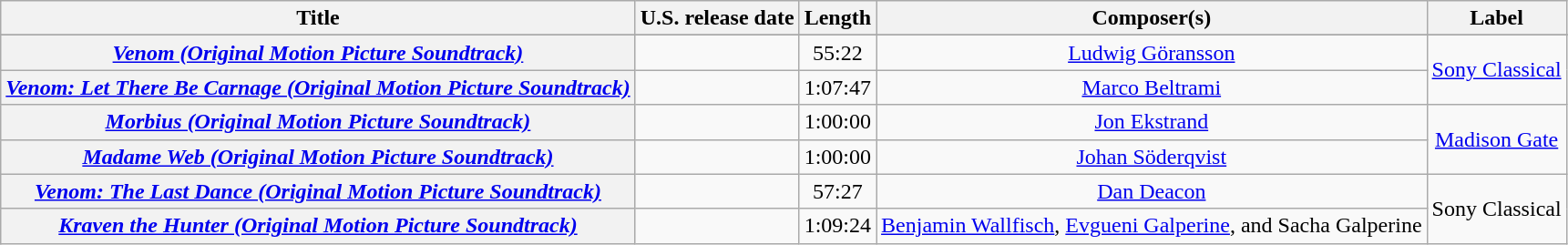<table class="wikitable plainrowheaders" style="text-align: center;">
<tr>
<th scope="col">Title</th>
<th scope="col">U.S. release date</th>
<th scope="col">Length</th>
<th scope="col">Composer(s)</th>
<th scope="col">Label</th>
</tr>
<tr>
</tr>
<tr>
<th scope="row"><em><a href='#'>Venom (Original Motion Picture Soundtrack)</a></em></th>
<td></td>
<td>55:22</td>
<td><a href='#'>Ludwig Göransson</a></td>
<td rowspan="2" style="text-align: center;"><a href='#'>Sony Classical</a></td>
</tr>
<tr>
<th scope="row"><em><a href='#'>Venom: Let There Be Carnage (Original Motion Picture Soundtrack)</a></em></th>
<td></td>
<td>1:07:47</td>
<td><a href='#'>Marco Beltrami</a></td>
</tr>
<tr>
<th scope="row"><em><a href='#'>Morbius (Original Motion Picture Soundtrack)</a></em></th>
<td></td>
<td>1:00:00</td>
<td><a href='#'>Jon Ekstrand</a></td>
<td rowspan="2" style="text-align: center;"><a href='#'>Madison Gate</a></td>
</tr>
<tr>
<th scope="row"><em><a href='#'>Madame Web (Original Motion Picture Soundtrack)</a></em></th>
<td></td>
<td>1:00:00</td>
<td><a href='#'>Johan Söderqvist</a></td>
</tr>
<tr>
<th scope="row"><em><a href='#'>Venom: The Last Dance (Original Motion Picture Soundtrack)</a></em></th>
<td></td>
<td>57:27</td>
<td><a href='#'>Dan Deacon</a></td>
<td rowspan="2" style="text-align: center;">Sony Classical</td>
</tr>
<tr>
<th scope="row"><em><a href='#'>Kraven the Hunter (Original Motion Picture Soundtrack)</a></em></th>
<td></td>
<td>1:09:24</td>
<td><a href='#'>Benjamin Wallfisch</a>, <a href='#'>Evgueni Galperine</a>, and Sacha Galperine</td>
</tr>
</table>
